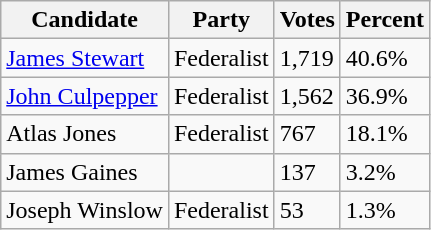<table class=wikitable>
<tr>
<th>Candidate</th>
<th>Party</th>
<th>Votes</th>
<th>Percent</th>
</tr>
<tr>
<td><a href='#'>James Stewart</a></td>
<td>Federalist</td>
<td>1,719</td>
<td>40.6%</td>
</tr>
<tr>
<td><a href='#'>John Culpepper</a></td>
<td>Federalist</td>
<td>1,562</td>
<td>36.9%</td>
</tr>
<tr>
<td>Atlas Jones</td>
<td>Federalist</td>
<td>767</td>
<td>18.1%</td>
</tr>
<tr>
<td>James Gaines</td>
<td></td>
<td>137</td>
<td>3.2%</td>
</tr>
<tr>
<td>Joseph Winslow</td>
<td>Federalist</td>
<td>53</td>
<td>1.3%</td>
</tr>
</table>
